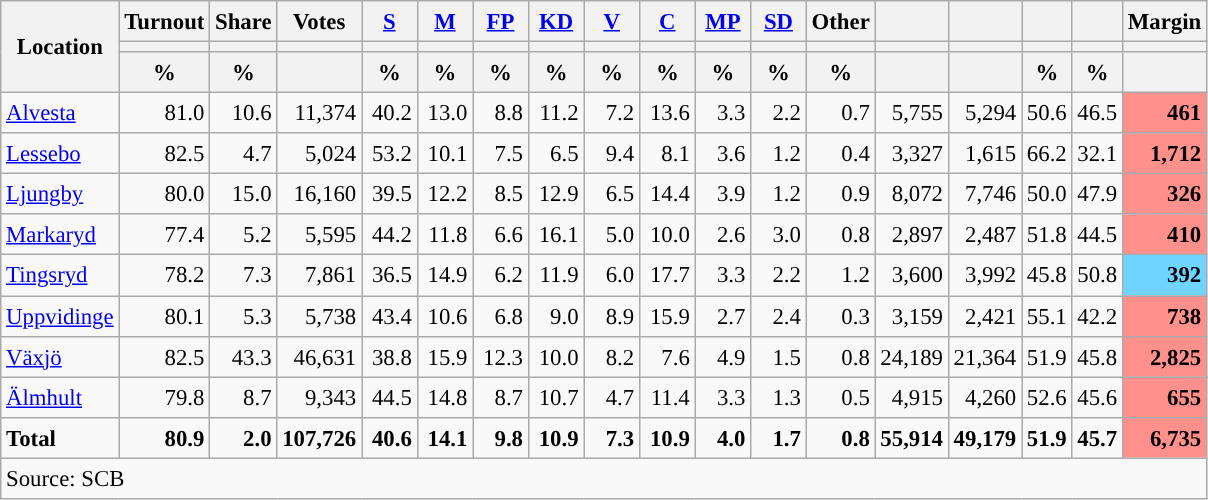<table class="wikitable sortable" style="text-align:right; font-size:95%; line-height:20px;">
<tr>
<th rowspan="3">Location</th>
<th>Turnout</th>
<th>Share</th>
<th>Votes</th>
<th width="30px" class="unsortable"><a href='#'>S</a></th>
<th width="30px" class="unsortable"><a href='#'>M</a></th>
<th width="30px" class="unsortable"><a href='#'>FP</a></th>
<th width="30px" class="unsortable"><a href='#'>KD</a></th>
<th width="30px" class="unsortable"><a href='#'>V</a></th>
<th width="30px" class="unsortable"><a href='#'>C</a></th>
<th width="30px" class="unsortable"><a href='#'>MP</a></th>
<th width="30px" class="unsortable"><a href='#'>SD</a></th>
<th width="30px" class="unsortable">Other</th>
<th></th>
<th></th>
<th></th>
<th></th>
<th>Margin</th>
</tr>
<tr>
<th></th>
<th></th>
<th></th>
<th style="background:"></th>
<th style="background:"></th>
<th style="background:"></th>
<th style="background:"></th>
<th style="background:"></th>
<th style="background:"></th>
<th style="background:"></th>
<th style="background:"></th>
<th style="background:"></th>
<th style="background:"></th>
<th style="background:"></th>
<th style="background:"></th>
<th style="background:"></th>
<th></th>
</tr>
<tr>
<th data-sort-type="number">%</th>
<th data-sort-type="number">%</th>
<th></th>
<th data-sort-type="number">%</th>
<th data-sort-type="number">%</th>
<th data-sort-type="number">%</th>
<th data-sort-type="number">%</th>
<th data-sort-type="number">%</th>
<th data-sort-type="number">%</th>
<th data-sort-type="number">%</th>
<th data-sort-type="number">%</th>
<th data-sort-type="number">%</th>
<th data-sort-type="number"></th>
<th data-sort-type="number"></th>
<th data-sort-type="number">%</th>
<th data-sort-type="number">%</th>
<th data-sort-type="number"></th>
</tr>
<tr>
<td align=left><a href='#'>Alvesta</a></td>
<td>81.0</td>
<td>10.6</td>
<td>11,374</td>
<td>40.2</td>
<td>13.0</td>
<td>8.8</td>
<td>11.2</td>
<td>7.2</td>
<td>13.6</td>
<td>3.3</td>
<td>2.2</td>
<td>0.7</td>
<td>5,755</td>
<td>5,294</td>
<td>50.6</td>
<td>46.5</td>
<td bgcolor=#ff908c><strong>461</strong></td>
</tr>
<tr>
<td align=left><a href='#'>Lessebo</a></td>
<td>82.5</td>
<td>4.7</td>
<td>5,024</td>
<td>53.2</td>
<td>10.1</td>
<td>7.5</td>
<td>6.5</td>
<td>9.4</td>
<td>8.1</td>
<td>3.6</td>
<td>1.2</td>
<td>0.4</td>
<td>3,327</td>
<td>1,615</td>
<td>66.2</td>
<td>32.1</td>
<td bgcolor=#ff908c><strong>1,712</strong></td>
</tr>
<tr>
<td align=left><a href='#'>Ljungby</a></td>
<td>80.0</td>
<td>15.0</td>
<td>16,160</td>
<td>39.5</td>
<td>12.2</td>
<td>8.5</td>
<td>12.9</td>
<td>6.5</td>
<td>14.4</td>
<td>3.9</td>
<td>1.2</td>
<td>0.9</td>
<td>8,072</td>
<td>7,746</td>
<td>50.0</td>
<td>47.9</td>
<td bgcolor=#ff908c><strong>326</strong></td>
</tr>
<tr>
<td align=left><a href='#'>Markaryd</a></td>
<td>77.4</td>
<td>5.2</td>
<td>5,595</td>
<td>44.2</td>
<td>11.8</td>
<td>6.6</td>
<td>16.1</td>
<td>5.0</td>
<td>10.0</td>
<td>2.6</td>
<td>3.0</td>
<td>0.8</td>
<td>2,897</td>
<td>2,487</td>
<td>51.8</td>
<td>44.5</td>
<td bgcolor=#ff908c><strong>410</strong></td>
</tr>
<tr>
<td align=left><a href='#'>Tingsryd</a></td>
<td>78.2</td>
<td>7.3</td>
<td>7,861</td>
<td>36.5</td>
<td>14.9</td>
<td>6.2</td>
<td>11.9</td>
<td>6.0</td>
<td>17.7</td>
<td>3.3</td>
<td>2.2</td>
<td>1.2</td>
<td>3,600</td>
<td>3,992</td>
<td>45.8</td>
<td>50.8</td>
<td bgcolor=#6fd5fe><strong>392</strong></td>
</tr>
<tr>
<td align=left><a href='#'>Uppvidinge</a></td>
<td>80.1</td>
<td>5.3</td>
<td>5,738</td>
<td>43.4</td>
<td>10.6</td>
<td>6.8</td>
<td>9.0</td>
<td>8.9</td>
<td>15.9</td>
<td>2.7</td>
<td>2.4</td>
<td>0.3</td>
<td>3,159</td>
<td>2,421</td>
<td>55.1</td>
<td>42.2</td>
<td bgcolor=#ff908c><strong>738</strong></td>
</tr>
<tr>
<td align=left><a href='#'>Växjö</a></td>
<td>82.5</td>
<td>43.3</td>
<td>46,631</td>
<td>38.8</td>
<td>15.9</td>
<td>12.3</td>
<td>10.0</td>
<td>8.2</td>
<td>7.6</td>
<td>4.9</td>
<td>1.5</td>
<td>0.8</td>
<td>24,189</td>
<td>21,364</td>
<td>51.9</td>
<td>45.8</td>
<td bgcolor=#ff908c><strong>2,825</strong></td>
</tr>
<tr>
<td align=left><a href='#'>Älmhult</a></td>
<td>79.8</td>
<td>8.7</td>
<td>9,343</td>
<td>44.5</td>
<td>14.8</td>
<td>8.7</td>
<td>10.7</td>
<td>4.7</td>
<td>11.4</td>
<td>3.3</td>
<td>1.3</td>
<td>0.5</td>
<td>4,915</td>
<td>4,260</td>
<td>52.6</td>
<td>45.6</td>
<td bgcolor=#ff908c><strong>655</strong></td>
</tr>
<tr>
<td align=left><strong>Total</strong></td>
<td><strong>80.9</strong></td>
<td><strong>2.0</strong></td>
<td><strong>107,726</strong></td>
<td><strong>40.6</strong></td>
<td><strong>14.1</strong></td>
<td><strong>9.8</strong></td>
<td><strong>10.9</strong></td>
<td><strong>7.3</strong></td>
<td><strong>10.9</strong></td>
<td><strong>4.0</strong></td>
<td><strong>1.7</strong></td>
<td><strong>0.8</strong></td>
<td><strong>55,914</strong></td>
<td><strong>49,179</strong></td>
<td><strong>51.9</strong></td>
<td><strong>45.7</strong></td>
<td bgcolor=#ff908c><strong>6,735</strong></td>
</tr>
<tr>
<td align=left colspan=18>Source: SCB </td>
</tr>
</table>
